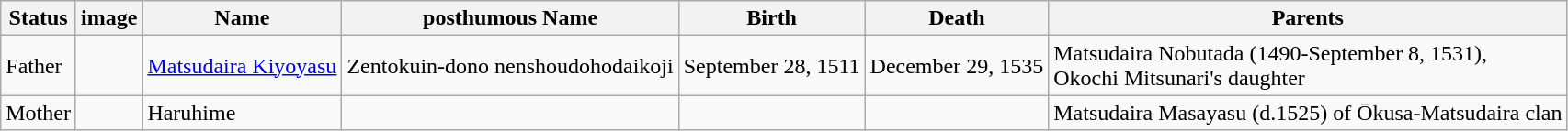<table class="wikitable">
<tr>
<th>Status</th>
<th>image</th>
<th>Name</th>
<th>posthumous Name</th>
<th>Birth</th>
<th>Death</th>
<th>Parents</th>
</tr>
<tr>
<td>Father</td>
<td></td>
<td><a href='#'>Matsudaira Kiyoyasu</a></td>
<td>Zentokuin-dono nenshoudohodaikoji</td>
<td>September 28, 1511</td>
<td>December 29, 1535</td>
<td>Matsudaira Nobutada (1490-September 8, 1531), <br>Okochi Mitsunari's daughter</td>
</tr>
<tr>
<td>Mother</td>
<td></td>
<td>Haruhime</td>
<td></td>
<td></td>
<td></td>
<td>Matsudaira Masayasu (d.1525) of Ōkusa-Matsudaira clan</td>
</tr>
</table>
